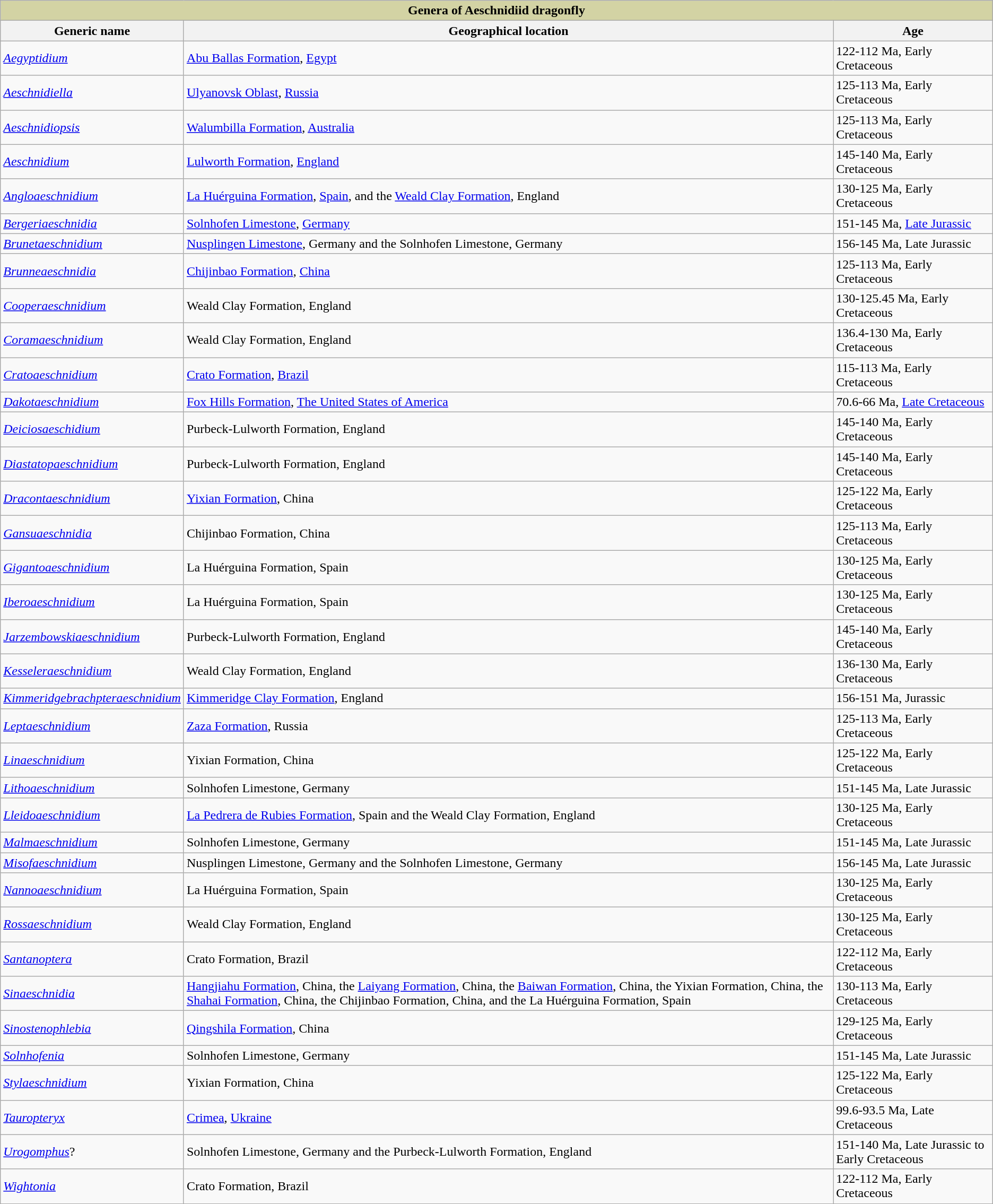<table class="wikitable sortable">
<tr>
<th align="center" style="background-color: #D3D3A4" colspan ="3">Genera of Aeschnidiid dragonfly</th>
</tr>
<tr>
<th align="center">Generic name</th>
<th align="center">Geographical location</th>
<th align="center">Age</th>
</tr>
<tr>
<td><em><a href='#'>Aegyptidium</a></em></td>
<td><a href='#'>Abu Ballas Formation</a>, <a href='#'>Egypt</a></td>
<td>122-112 Ma, Early Cretaceous</td>
</tr>
<tr>
<td><em><a href='#'>Aeschnidiella</a></em></td>
<td><a href='#'>Ulyanovsk Oblast</a>, <a href='#'>Russia</a></td>
<td>125-113 Ma, Early Cretaceous</td>
</tr>
<tr>
<td><em><a href='#'>Aeschnidiopsis</a></em></td>
<td><a href='#'>Walumbilla Formation</a>, <a href='#'>Australia</a></td>
<td>125-113 Ma, Early Cretaceous</td>
</tr>
<tr>
<td><em><a href='#'>Aeschnidium</a></em></td>
<td><a href='#'>Lulworth Formation</a>, <a href='#'>England</a></td>
<td>145-140 Ma, Early Cretaceous</td>
</tr>
<tr>
<td><em><a href='#'>Angloaeschnidium</a></em></td>
<td><a href='#'>La Huérguina Formation</a>, <a href='#'>Spain</a>, and the <a href='#'>Weald Clay Formation</a>, England</td>
<td>130-125 Ma, Early Cretaceous</td>
</tr>
<tr>
<td><em><a href='#'>Bergeriaeschnidia</a></em></td>
<td><a href='#'>Solnhofen Limestone</a>, <a href='#'>Germany</a></td>
<td>151-145 Ma, <a href='#'>Late Jurassic</a></td>
</tr>
<tr>
<td><em><a href='#'>Brunetaeschnidium</a></em></td>
<td><a href='#'>Nusplingen Limestone</a>, Germany and the Solnhofen Limestone, Germany</td>
<td>156-145 Ma, Late Jurassic</td>
</tr>
<tr>
<td><em><a href='#'>Brunneaeschnidia</a></em></td>
<td><a href='#'>Chijinbao Formation</a>, <a href='#'>China</a></td>
<td>125-113 Ma, Early Cretaceous</td>
</tr>
<tr>
<td><em><a href='#'>Cooperaeschnidium</a></em></td>
<td>Weald Clay Formation, England</td>
<td>130-125.45 Ma, Early Cretaceous</td>
</tr>
<tr>
<td><em><a href='#'>Coramaeschnidium</a></em></td>
<td>Weald Clay Formation, England</td>
<td>136.4-130 Ma, Early Cretaceous</td>
</tr>
<tr>
<td><em><a href='#'>Cratoaeschnidium</a></em></td>
<td><a href='#'>Crato Formation</a>, <a href='#'>Brazil</a></td>
<td>115-113 Ma, Early Cretaceous</td>
</tr>
<tr>
<td><em><a href='#'>Dakotaeschnidium</a></em></td>
<td><a href='#'>Fox Hills Formation</a>, <a href='#'>The United States of America</a></td>
<td>70.6-66 Ma, <a href='#'>Late Cretaceous</a></td>
</tr>
<tr>
<td><em><a href='#'>Deiciosaeschidium</a></em></td>
<td>Purbeck-Lulworth Formation, England</td>
<td>145-140 Ma, Early Cretaceous</td>
</tr>
<tr>
<td><em><a href='#'>Diastatopaeschnidium</a></em></td>
<td>Purbeck-Lulworth Formation, England</td>
<td>145-140 Ma, Early Cretaceous</td>
</tr>
<tr>
<td><em><a href='#'>Dracontaeschnidium</a></em></td>
<td><a href='#'>Yixian Formation</a>, China</td>
<td>125-122 Ma, Early Cretaceous</td>
</tr>
<tr>
<td><em><a href='#'>Gansuaeschnidia</a></em></td>
<td>Chijinbao Formation, China</td>
<td>125-113 Ma, Early Cretaceous</td>
</tr>
<tr>
<td><em><a href='#'>Gigantoaeschnidium</a></em></td>
<td>La Huérguina Formation, Spain</td>
<td>130-125 Ma, Early Cretaceous</td>
</tr>
<tr>
<td><em><a href='#'>Iberoaeschnidium</a></em></td>
<td>La Huérguina Formation, Spain</td>
<td>130-125 Ma, Early Cretaceous</td>
</tr>
<tr>
<td><em><a href='#'>Jarzembowskiaeschnidium</a></em></td>
<td>Purbeck-Lulworth Formation, England</td>
<td>145-140 Ma, Early Cretaceous</td>
</tr>
<tr>
<td><em><a href='#'>Kesseleraeschnidium</a></em></td>
<td>Weald Clay Formation, England</td>
<td>136-130 Ma, Early Cretaceous</td>
</tr>
<tr>
<td><em><a href='#'>Kimmeridgebrachpteraeschnidium</a></em></td>
<td><a href='#'>Kimmeridge Clay Formation</a>, England</td>
<td>156-151 Ma, Jurassic</td>
</tr>
<tr>
<td><em><a href='#'>Leptaeschnidium</a></em></td>
<td><a href='#'>Zaza Formation</a>, Russia</td>
<td>125-113 Ma, Early Cretaceous</td>
</tr>
<tr>
<td><em><a href='#'>Linaeschnidium</a></em></td>
<td>Yixian Formation, China</td>
<td>125-122 Ma, Early Cretaceous</td>
</tr>
<tr>
<td><em><a href='#'>Lithoaeschnidium</a></em></td>
<td>Solnhofen Limestone, Germany</td>
<td>151-145 Ma, Late Jurassic</td>
</tr>
<tr>
<td><em><a href='#'>Lleidoaeschnidium</a></em></td>
<td><a href='#'>La Pedrera de Rubies Formation</a>, Spain and the Weald Clay Formation, England</td>
<td>130-125 Ma, Early Cretaceous</td>
</tr>
<tr>
<td><em><a href='#'>Malmaeschnidium</a></em></td>
<td>Solnhofen Limestone, Germany</td>
<td>151-145 Ma, Late Jurassic</td>
</tr>
<tr>
<td><em><a href='#'>Misofaeschnidium</a></em></td>
<td>Nusplingen Limestone, Germany and the Solnhofen Limestone, Germany</td>
<td>156-145 Ma, Late Jurassic</td>
</tr>
<tr>
<td><em><a href='#'>Nannoaeschnidium</a></em></td>
<td>La Huérguina Formation, Spain</td>
<td>130-125 Ma, Early Cretaceous</td>
</tr>
<tr>
<td><em><a href='#'>Rossaeschnidium</a></em></td>
<td>Weald Clay Formation, England</td>
<td>130-125 Ma, Early Cretaceous</td>
</tr>
<tr>
<td><em><a href='#'>Santanoptera</a></em></td>
<td>Crato Formation, Brazil</td>
<td>122-112 Ma, Early Cretaceous</td>
</tr>
<tr>
<td><em><a href='#'>Sinaeschnidia</a></em></td>
<td><a href='#'>Hangjiahu Formation</a>, China, the <a href='#'>Laiyang Formation</a>, China, the <a href='#'>Baiwan Formation</a>, China, the Yixian Formation, China, the <a href='#'>Shahai Formation</a>, China, the Chijinbao Formation, China, and the La Huérguina Formation, Spain</td>
<td>130-113 Ma, Early Cretaceous</td>
</tr>
<tr>
<td><em><a href='#'>Sinostenophlebia</a></em></td>
<td><a href='#'>Qingshila Formation</a>, China</td>
<td>129-125 Ma, Early Cretaceous</td>
</tr>
<tr>
<td><em><a href='#'>Solnhofenia</a></em></td>
<td>Solnhofen Limestone, Germany</td>
<td>151-145 Ma, Late Jurassic</td>
</tr>
<tr>
<td><em><a href='#'>Stylaeschnidium</a></em></td>
<td>Yixian Formation, China</td>
<td>125-122 Ma, Early Cretaceous</td>
</tr>
<tr>
<td><em><a href='#'>Tauropteryx</a></em></td>
<td><a href='#'>Crimea</a>, <a href='#'>Ukraine</a></td>
<td>99.6-93.5 Ma, Late Cretaceous</td>
</tr>
<tr>
<td><em><a href='#'>Urogomphus</a></em>?</td>
<td>Solnhofen Limestone, Germany and the Purbeck-Lulworth Formation, England</td>
<td>151-140 Ma, Late Jurassic to Early Cretaceous</td>
</tr>
<tr>
<td><em><a href='#'>Wightonia</a></em></td>
<td>Crato Formation, Brazil</td>
<td>122-112 Ma, Early Cretaceous</td>
</tr>
<tr>
</tr>
</table>
